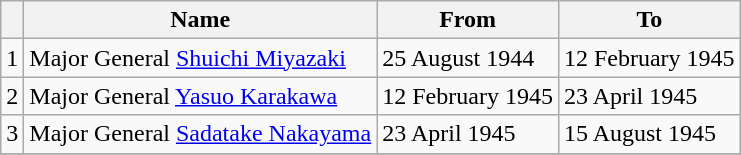<table class=wikitable>
<tr>
<th></th>
<th>Name</th>
<th>From</th>
<th>To</th>
</tr>
<tr>
<td>1</td>
<td>Major General <a href='#'>Shuichi Miyazaki</a></td>
<td>25 August 1944</td>
<td>12 February 1945</td>
</tr>
<tr>
<td>2</td>
<td>Major General <a href='#'>Yasuo Karakawa</a></td>
<td>12 February 1945</td>
<td>23 April 1945</td>
</tr>
<tr>
<td>3</td>
<td>Major General <a href='#'>Sadatake Nakayama</a></td>
<td>23 April 1945</td>
<td>15 August 1945</td>
</tr>
<tr>
</tr>
</table>
